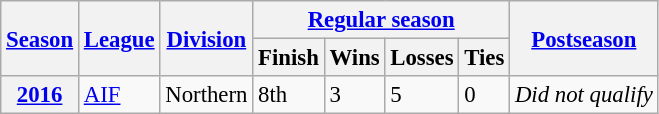<table class="wikitable" style="font-size: 95%;" style="text-align:center">
<tr>
<th rowspan="2"><a href='#'>Season</a></th>
<th rowspan="2"><a href='#'>League</a></th>
<th rowspan="2"><a href='#'>Division</a></th>
<th colspan="4"><a href='#'>Regular season</a></th>
<th rowspan="2"><a href='#'>Postseason</a></th>
</tr>
<tr>
<th>Finish</th>
<th>Wins</th>
<th>Losses</th>
<th>Ties</th>
</tr>
<tr>
<th><a href='#'>2016</a></th>
<td><a href='#'>AIF</a></td>
<td>Northern</td>
<td>8th</td>
<td>3</td>
<td>5</td>
<td>0</td>
<td align=left><em>Did not qualify</em></td>
</tr>
</table>
